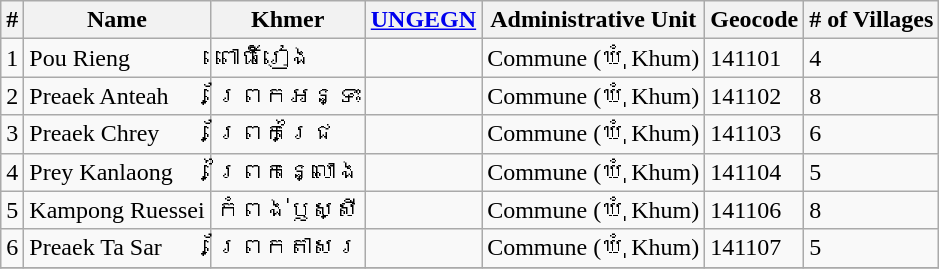<table class="wikitable sortable">
<tr>
<th>#</th>
<th>Name</th>
<th>Khmer</th>
<th><a href='#'>UNGEGN</a></th>
<th>Administrative Unit</th>
<th>Geocode</th>
<th># of Villages</th>
</tr>
<tr>
<td>1</td>
<td>Pou Rieng</td>
<td>ពោធិ៍រៀង</td>
<td></td>
<td>Commune (ឃុំ Khum)</td>
<td>141101</td>
<td>4</td>
</tr>
<tr>
<td>2</td>
<td>Preaek Anteah</td>
<td>ព្រែកអន្ទះ</td>
<td></td>
<td>Commune (ឃុំ Khum)</td>
<td>141102</td>
<td>8</td>
</tr>
<tr>
<td>3</td>
<td>Preaek Chrey</td>
<td>ព្រែកជ្រៃ</td>
<td></td>
<td>Commune (ឃុំ Khum)</td>
<td>141103</td>
<td>6</td>
</tr>
<tr>
<td>4</td>
<td>Prey Kanlaong</td>
<td>ព្រៃកន្លោង</td>
<td></td>
<td>Commune (ឃុំ Khum)</td>
<td>141104</td>
<td>5</td>
</tr>
<tr>
<td>5</td>
<td>Kampong Ruessei</td>
<td>កំពង់ឫស្សី</td>
<td></td>
<td>Commune (ឃុំ Khum)</td>
<td>141106</td>
<td>8</td>
</tr>
<tr>
<td>6</td>
<td>Preaek Ta Sar</td>
<td>ព្រែកតាសរ</td>
<td></td>
<td>Commune (ឃុំ Khum)</td>
<td>141107</td>
<td>5</td>
</tr>
<tr>
</tr>
</table>
